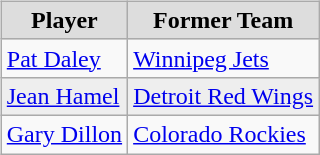<table cellspacing="10">
<tr>
<td valign="top"><br><table class="wikitable">
<tr style="text-align:center; background:#ddd;">
<td><strong>Player</strong></td>
<td><strong>Former Team</strong></td>
</tr>
<tr>
<td><a href='#'>Pat Daley</a></td>
<td><a href='#'>Winnipeg Jets</a></td>
</tr>
<tr style="background:#eee;">
<td><a href='#'>Jean Hamel</a></td>
<td><a href='#'>Detroit Red Wings</a></td>
</tr>
<tr>
<td><a href='#'>Gary Dillon</a></td>
<td><a href='#'>Colorado Rockies</a></td>
</tr>
</table>
</td>
</tr>
</table>
